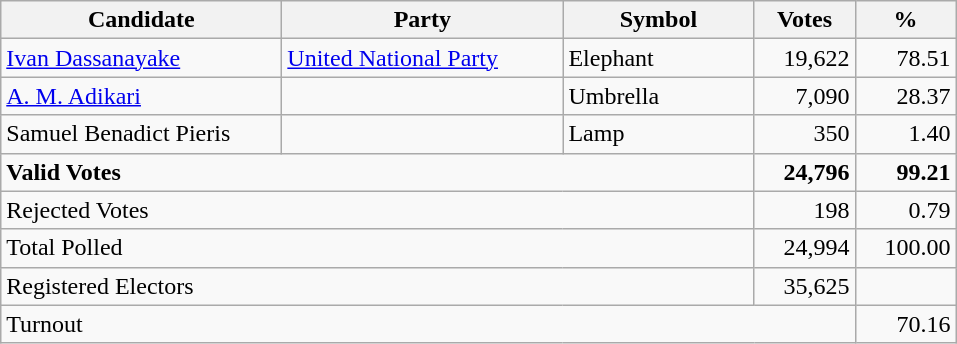<table class="wikitable" border="1" style="text-align:right;">
<tr>
<th align=left width="180">Candidate</th>
<th align=left width="180">Party</th>
<th align=left width="120">Symbol</th>
<th align=left width="60">Votes</th>
<th align=left width="60">%</th>
</tr>
<tr>
<td align=left><a href='#'>Ivan Dassanayake</a></td>
<td align=left><a href='#'>United National Party</a></td>
<td align=left>Elephant</td>
<td>19,622</td>
<td>78.51</td>
</tr>
<tr>
<td align=left><a href='#'>A. M. Adikari</a></td>
<td align=left></td>
<td align=left>Umbrella</td>
<td>7,090</td>
<td>28.37</td>
</tr>
<tr>
<td align=left>Samuel Benadict Pieris</td>
<td align=left></td>
<td align=left>Lamp</td>
<td>350</td>
<td>1.40</td>
</tr>
<tr>
<td align=left colspan=3><strong>Valid Votes</strong></td>
<td><strong>24,796</strong></td>
<td><strong>99.21</strong></td>
</tr>
<tr>
<td align=left colspan=3>Rejected Votes</td>
<td>198</td>
<td>0.79</td>
</tr>
<tr>
<td align=left colspan=3>Total Polled</td>
<td>24,994</td>
<td>100.00</td>
</tr>
<tr>
<td align=left colspan=3>Registered Electors</td>
<td>35,625</td>
<td></td>
</tr>
<tr>
<td align=left colspan=4>Turnout</td>
<td>70.16</td>
</tr>
</table>
